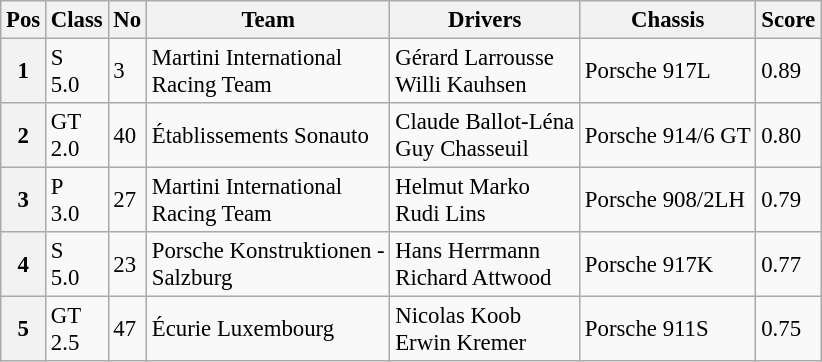<table class="wikitable" style="font-size: 95%;">
<tr>
<th>Pos</th>
<th>Class</th>
<th>No</th>
<th>Team</th>
<th>Drivers</th>
<th>Chassis</th>
<th>Score</th>
</tr>
<tr>
<th>1</th>
<td>S<br>5.0</td>
<td>3</td>
<td> Martini International<br>Racing Team</td>
<td> Gérard Larrousse<br> Willi Kauhsen</td>
<td>Porsche 917L</td>
<td>0.89</td>
</tr>
<tr>
<th>2</th>
<td>GT<br>2.0</td>
<td>40</td>
<td> Établissements Sonauto</td>
<td> Claude Ballot-Léna<br> Guy Chasseuil</td>
<td>Porsche 914/6 GT</td>
<td>0.80</td>
</tr>
<tr>
<th>3</th>
<td>P<br>3.0</td>
<td>27</td>
<td> Martini International<br>Racing Team</td>
<td> Helmut Marko<br> Rudi Lins</td>
<td>Porsche 908/2LH</td>
<td>0.79</td>
</tr>
<tr>
<th>4</th>
<td>S<br>5.0</td>
<td>23</td>
<td> Porsche Konstruktionen -<br>Salzburg</td>
<td> Hans Herrmann<br> Richard Attwood</td>
<td>Porsche 917K</td>
<td>0.77</td>
</tr>
<tr>
<th>5</th>
<td>GT<br>2.5</td>
<td>47</td>
<td> Écurie Luxembourg</td>
<td> Nicolas Koob<br> Erwin Kremer</td>
<td>Porsche 911S</td>
<td>0.75</td>
</tr>
</table>
